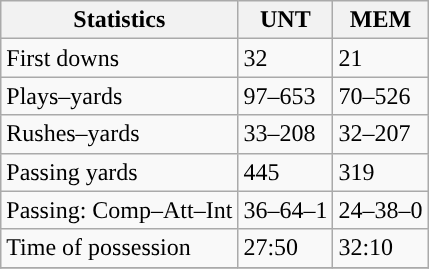<table class="wikitable" style="float: left;">
<tr>
<th>Statistics</th>
<th>UNT</th>
<th>MEM</th>
</tr>
<tr>
<td>First downs</td>
<td>32</td>
<td>21</td>
</tr>
<tr>
<td>Plays–yards</td>
<td>97–653</td>
<td>70–526</td>
</tr>
<tr>
<td>Rushes–yards</td>
<td>33–208</td>
<td>32–207</td>
</tr>
<tr>
<td>Passing yards</td>
<td>445</td>
<td>319</td>
</tr>
<tr>
<td>Passing: Comp–Att–Int</td>
<td>36–64–1</td>
<td>24–38–0</td>
</tr>
<tr>
<td>Time of possession</td>
<td>27:50</td>
<td>32:10</td>
</tr>
<tr>
</tr>
</table>
